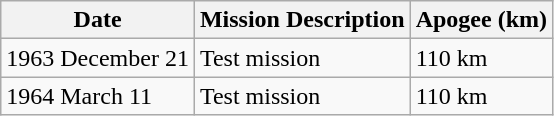<table class="wikitable sortable">
<tr>
<th>Date</th>
<th>Mission Description</th>
<th>Apogee (km)</th>
</tr>
<tr>
<td>1963 December 21</td>
<td>Test mission</td>
<td>110 km</td>
</tr>
<tr>
<td>1964 March 11</td>
<td>Test mission</td>
<td>110 km</td>
</tr>
</table>
